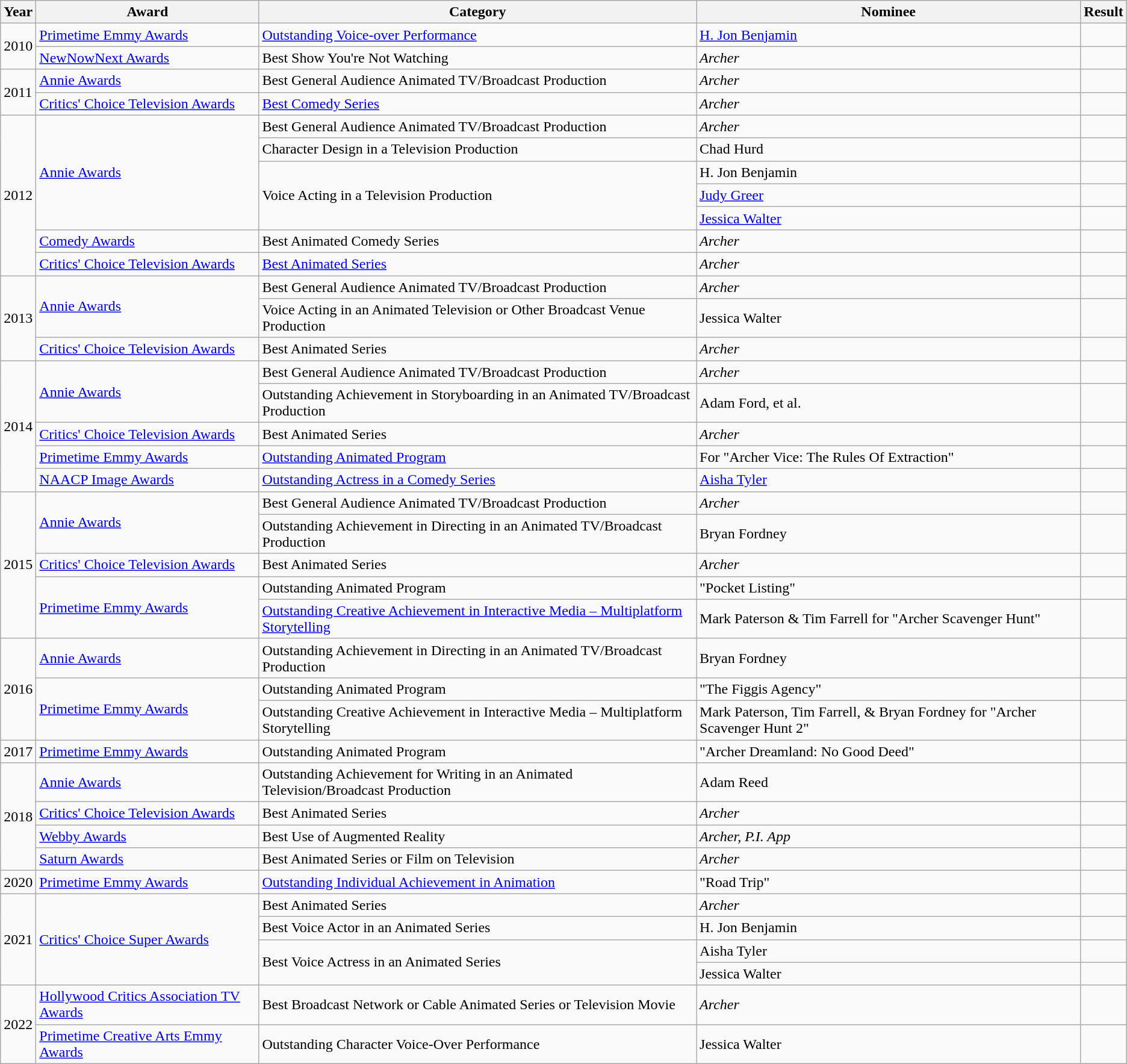<table class="wikitable sortable plainrowheaders sticky-header">
<tr>
<th scope="col">Year</th>
<th scope="col">Award</th>
<th scope="col">Category</th>
<th scope="col">Nominee</th>
<th scope="col">Result</th>
</tr>
<tr>
<td rowspan="2">2010</td>
<td><a href='#'>Primetime Emmy Awards</a></td>
<td><a href='#'>Outstanding Voice-over Performance</a></td>
<td><a href='#'>H. Jon Benjamin</a></td>
<td></td>
</tr>
<tr>
<td><a href='#'>NewNowNext Awards</a></td>
<td>Best Show You're Not Watching</td>
<td><em>Archer</em></td>
<td></td>
</tr>
<tr>
<td rowspan="2">2011</td>
<td><a href='#'>Annie Awards</a></td>
<td>Best General Audience Animated TV/Broadcast Production</td>
<td><em>Archer</em></td>
<td></td>
</tr>
<tr>
<td><a href='#'>Critics' Choice Television Awards</a></td>
<td><a href='#'>Best Comedy Series</a></td>
<td><em>Archer</em></td>
<td></td>
</tr>
<tr>
<td rowspan="7">2012</td>
<td rowspan="5"><a href='#'>Annie Awards</a></td>
<td>Best General Audience Animated TV/Broadcast Production</td>
<td><em>Archer</em></td>
<td></td>
</tr>
<tr>
<td>Character Design in a Television Production</td>
<td>Chad Hurd</td>
<td></td>
</tr>
<tr>
<td rowspan="3">Voice Acting in a Television Production</td>
<td>H. Jon Benjamin</td>
<td></td>
</tr>
<tr>
<td><a href='#'>Judy Greer</a></td>
<td></td>
</tr>
<tr>
<td><a href='#'>Jessica Walter</a></td>
<td></td>
</tr>
<tr>
<td><a href='#'>Comedy Awards</a></td>
<td>Best Animated Comedy Series</td>
<td><em>Archer</em></td>
<td></td>
</tr>
<tr>
<td><a href='#'>Critics' Choice Television Awards</a></td>
<td><a href='#'>Best Animated Series</a></td>
<td><em>Archer</em></td>
<td></td>
</tr>
<tr>
<td rowspan="3">2013</td>
<td rowspan="2"><a href='#'>Annie Awards</a></td>
<td>Best General Audience Animated TV/Broadcast Production</td>
<td><em>Archer</em></td>
<td></td>
</tr>
<tr>
<td>Voice Acting in an Animated Television or Other Broadcast Venue Production</td>
<td>Jessica Walter</td>
<td></td>
</tr>
<tr>
<td><a href='#'>Critics' Choice Television Awards</a></td>
<td>Best Animated Series</td>
<td><em>Archer</em></td>
<td></td>
</tr>
<tr>
<td rowspan="5">2014</td>
<td rowspan="2"><a href='#'>Annie Awards</a></td>
<td>Best General Audience Animated TV/Broadcast Production</td>
<td><em>Archer</em></td>
<td></td>
</tr>
<tr>
<td>Outstanding Achievement in Storyboarding in an Animated TV/Broadcast Production</td>
<td>Adam Ford, et al.</td>
<td></td>
</tr>
<tr>
<td><a href='#'>Critics' Choice Television Awards</a></td>
<td>Best Animated Series</td>
<td><em>Archer</em></td>
<td></td>
</tr>
<tr>
<td><a href='#'>Primetime Emmy Awards</a></td>
<td><a href='#'>Outstanding Animated Program</a></td>
<td>For "Archer Vice: The Rules Of Extraction"</td>
<td></td>
</tr>
<tr>
<td><a href='#'>NAACP Image Awards</a></td>
<td><a href='#'>Outstanding Actress in a Comedy Series</a></td>
<td><a href='#'>Aisha Tyler</a></td>
<td></td>
</tr>
<tr>
<td rowspan="5">2015</td>
<td rowspan="2"><a href='#'>Annie Awards</a></td>
<td>Best General Audience Animated TV/Broadcast Production</td>
<td><em>Archer</em></td>
<td></td>
</tr>
<tr>
<td>Outstanding Achievement in Directing in an Animated TV/Broadcast Production</td>
<td>Bryan Fordney</td>
<td></td>
</tr>
<tr>
<td><a href='#'>Critics' Choice Television Awards</a></td>
<td>Best Animated Series</td>
<td><em>Archer</em></td>
<td></td>
</tr>
<tr>
<td rowspan="2"><a href='#'>Primetime Emmy Awards</a></td>
<td>Outstanding Animated Program</td>
<td>"Pocket Listing"</td>
<td></td>
</tr>
<tr>
<td><a href='#'>Outstanding Creative Achievement in Interactive Media – Multiplatform Storytelling</a></td>
<td>Mark Paterson & Tim Farrell for "Archer Scavenger Hunt"</td>
<td></td>
</tr>
<tr>
<td rowspan="3">2016</td>
<td><a href='#'>Annie Awards</a></td>
<td>Outstanding Achievement in Directing in an Animated TV/Broadcast Production</td>
<td>Bryan Fordney</td>
<td></td>
</tr>
<tr>
<td rowspan="2"><a href='#'>Primetime Emmy Awards</a></td>
<td>Outstanding Animated Program</td>
<td>"The Figgis Agency"</td>
<td></td>
</tr>
<tr>
<td>Outstanding Creative Achievement in Interactive Media – Multiplatform Storytelling</td>
<td>Mark Paterson, Tim Farrell, & Bryan Fordney for "Archer Scavenger Hunt 2"</td>
<td></td>
</tr>
<tr>
<td>2017</td>
<td><a href='#'>Primetime Emmy Awards</a></td>
<td>Outstanding Animated Program</td>
<td>"Archer Dreamland: No Good Deed"</td>
<td></td>
</tr>
<tr>
<td rowspan="4">2018</td>
<td><a href='#'>Annie Awards</a></td>
<td>Outstanding Achievement for Writing in an Animated Television/Broadcast Production</td>
<td>Adam Reed</td>
<td></td>
</tr>
<tr>
<td><a href='#'>Critics' Choice Television Awards</a></td>
<td>Best Animated Series</td>
<td><em>Archer</em></td>
<td></td>
</tr>
<tr>
<td><a href='#'>Webby Awards</a></td>
<td>Best Use of Augmented Reality</td>
<td><em>Archer, P.I. App</em></td>
<td></td>
</tr>
<tr>
<td><a href='#'>Saturn Awards</a></td>
<td>Best Animated Series or Film on Television</td>
<td><em>Archer</em></td>
<td></td>
</tr>
<tr>
<td>2020</td>
<td><a href='#'>Primetime Emmy Awards</a></td>
<td><a href='#'>Outstanding Individual Achievement in Animation</a></td>
<td>"Road Trip"</td>
<td></td>
</tr>
<tr>
<td rowspan="4">2021</td>
<td rowspan="4"><a href='#'>Critics' Choice Super Awards</a></td>
<td>Best Animated Series</td>
<td><em>Archer</em></td>
<td></td>
</tr>
<tr>
<td>Best Voice Actor in an Animated Series</td>
<td>H. Jon Benjamin</td>
<td></td>
</tr>
<tr>
<td rowspan="2">Best Voice Actress in an Animated Series</td>
<td>Aisha Tyler</td>
<td></td>
</tr>
<tr>
<td>Jessica Walter</td>
<td></td>
</tr>
<tr>
<td rowspan="2">2022</td>
<td><a href='#'>Hollywood Critics Association TV Awards</a></td>
<td>Best Broadcast Network or Cable Animated Series or Television Movie</td>
<td><em>Archer</em></td>
<td></td>
</tr>
<tr>
<td><a href='#'>Primetime Creative Arts Emmy Awards</a></td>
<td>Outstanding Character Voice-Over Performance</td>
<td>Jessica Walter</td>
<td></td>
</tr>
</table>
